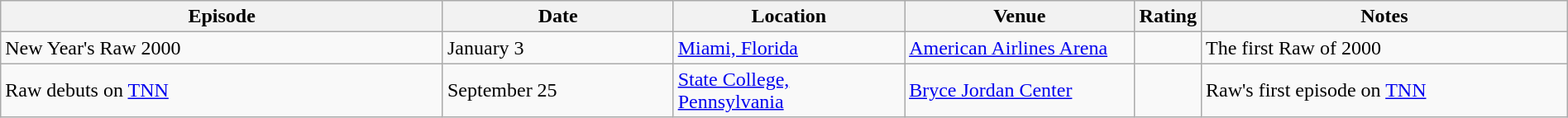<table class="wikitable plainrowheaders sortable" style="width:100%;">
<tr>
<th style="width:29%;">Episode</th>
<th style="width:15%;">Date</th>
<th style="width:15%;">Location</th>
<th style="width:15%;">Venue</th>
<th style="width:2%;">Rating</th>
<th style="width:99%;">Notes</th>
</tr>
<tr>
<td>New Year's Raw 2000</td>
<td>January 3</td>
<td><a href='#'>Miami, Florida</a></td>
<td><a href='#'>American Airlines Arena</a></td>
<td></td>
<td>The first Raw of 2000</td>
</tr>
<tr>
<td>Raw debuts on <a href='#'>TNN</a></td>
<td>September 25</td>
<td><a href='#'>State College, Pennsylvania</a></td>
<td><a href='#'>Bryce Jordan Center</a></td>
<td></td>
<td>Raw's first episode on <a href='#'>TNN</a></td>
</tr>
</table>
